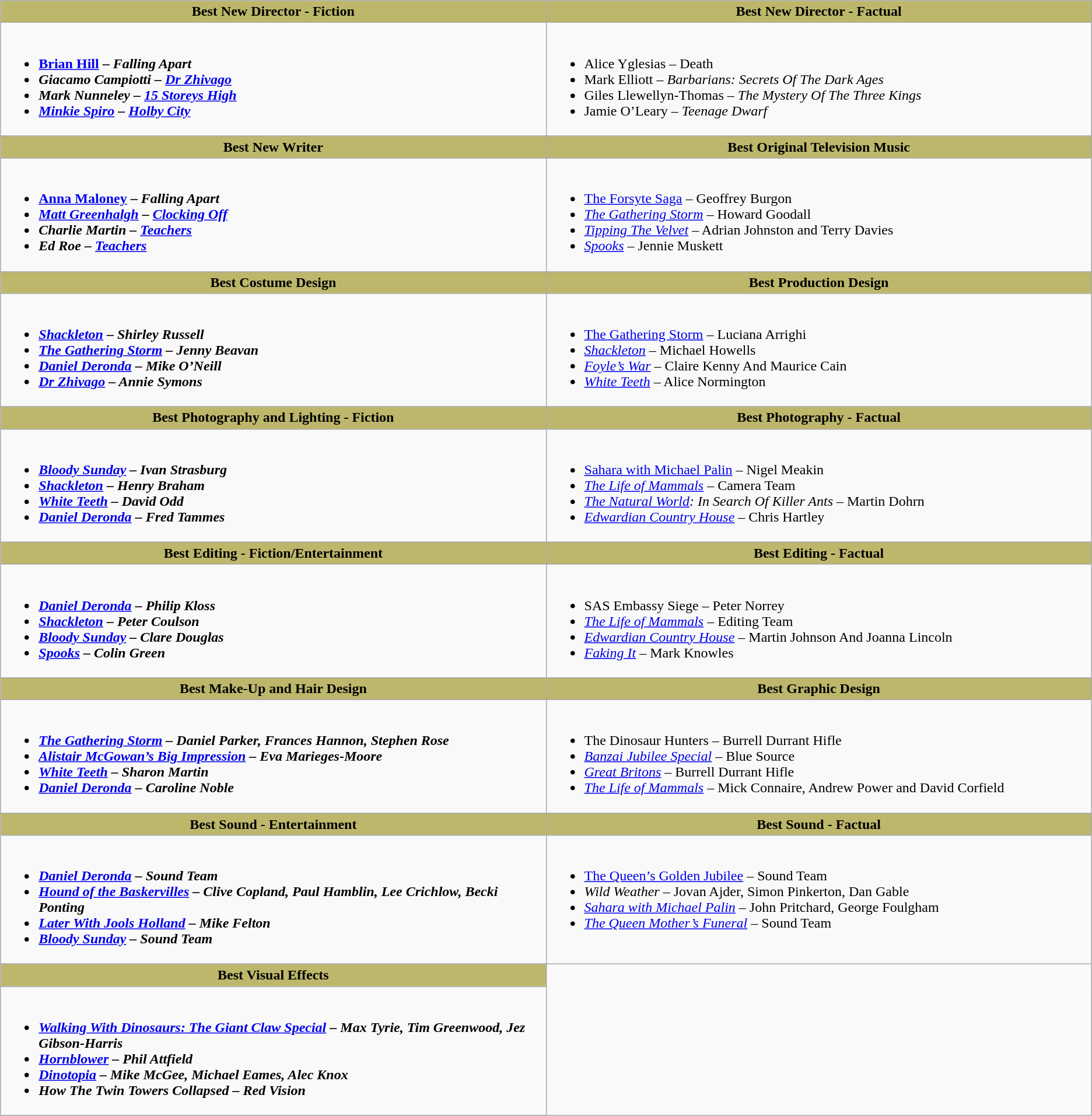<table class="wikitable">
<tr>
<th style="background:#BDB76B; width:50%">Best New Director - Fiction</th>
<th style="background:#BDB76B; width:50%">Best New Director - Factual</th>
</tr>
<tr>
<td valign="top"><br><ul><li><strong><a href='#'>Brian Hill</a> – <em>Falling Apart<strong><em></li><li>Giacamo Campiotti – </em><a href='#'>Dr Zhivago</a><em></li><li>Mark Nunneley – </em><a href='#'>15 Storeys High</a><em></li><li><a href='#'>Minkie Spiro</a> – </em><a href='#'>Holby City</a><em></li></ul></td>
<td valign="top"><br><ul><li></strong>Alice Yglesias – </em>Death</em></strong></li><li>Mark Elliott – <em>Barbarians: Secrets Of The Dark Ages</em></li><li>Giles Llewellyn-Thomas – <em>The Mystery Of The Three Kings</em></li><li>Jamie O’Leary – <em>Teenage Dwarf</em></li></ul></td>
</tr>
<tr>
</tr>
<tr>
<th style="background:#BDB76B; width:50%">Best New Writer</th>
<th style="background:#BDB76B; width:50%">Best Original Television Music</th>
</tr>
<tr>
<td valign="top"><br><ul><li><strong><a href='#'>Anna Maloney</a> – <em>Falling Apart<strong><em></li><li><a href='#'>Matt Greenhalgh</a> – </em><a href='#'>Clocking Off</a><em></li><li>Charlie Martin – </em><a href='#'>Teachers</a><em></li><li>Ed Roe – </em><a href='#'>Teachers</a><em></li></ul></td>
<td valign="top"><br><ul><li></em></strong><a href='#'>The Forsyte Saga</a></em> – Geoffrey Burgon</strong></li><li><em><a href='#'>The Gathering Storm</a></em> – Howard Goodall</li><li><em><a href='#'>Tipping The Velvet</a></em> – Adrian Johnston and Terry Davies</li><li><em><a href='#'>Spooks</a></em> – Jennie Muskett</li></ul></td>
</tr>
<tr>
</tr>
<tr>
<th style="background:#BDB76B; width:50%">Best Costume Design</th>
<th style="background:#BDB76B; width:50%">Best Production Design</th>
</tr>
<tr>
<td valign="top"><br><ul><li><strong><em><a href='#'>Shackleton</a><em> – Shirley Russell<strong></li><li></em><a href='#'>The Gathering Storm</a><em> – Jenny Beavan</li><li></em><a href='#'>Daniel Deronda</a><em> – Mike O’Neill</li><li></em><a href='#'>Dr Zhivago</a><em> – Annie Symons</li></ul></td>
<td valign="top"><br><ul><li></em></strong><a href='#'>The Gathering Storm</a></em> – Luciana Arrighi</strong></li><li><em><a href='#'>Shackleton</a></em> – Michael Howells</li><li><em><a href='#'>Foyle’s War</a></em> – Claire Kenny And Maurice Cain</li><li><em><a href='#'>White Teeth</a></em> – Alice Normington</li></ul></td>
</tr>
<tr>
</tr>
<tr>
<th style="background:#BDB76B; width:50%">Best Photography and Lighting - Fiction</th>
<th style="background:#BDB76B; width:50%">Best Photography - Factual</th>
</tr>
<tr>
<td valign="top"><br><ul><li><strong><em><a href='#'>Bloody Sunday</a><em> – Ivan Strasburg<strong></li><li></em><a href='#'>Shackleton</a><em> – Henry Braham</li><li></em><a href='#'>White Teeth</a><em> – David Odd</li><li></em><a href='#'>Daniel Deronda</a><em> – Fred Tammes</li></ul></td>
<td valign="top"><br><ul><li></em></strong><a href='#'>Sahara with Michael Palin</a></em> – Nigel Meakin</strong></li><li><em><a href='#'>The Life of Mammals</a></em> – Camera Team</li><li><em><a href='#'>The Natural World</a>: In Search Of Killer Ants</em> – Martin Dohrn</li><li><em><a href='#'>Edwardian Country House</a></em> – Chris Hartley</li></ul></td>
</tr>
<tr>
</tr>
<tr>
<th style="background:#BDB76B; width:50%">Best Editing - Fiction/Entertainment</th>
<th style="background:#BDB76B; width:50%">Best Editing - Factual</th>
</tr>
<tr>
<td valign="top"><br><ul><li><strong><em><a href='#'>Daniel Deronda</a><em> – Philip Kloss<strong></li><li></em><a href='#'>Shackleton</a><em> – Peter Coulson</li><li></em><a href='#'>Bloody Sunday</a><em> – Clare Douglas</li><li></em><a href='#'>Spooks</a><em> – Colin Green</li></ul></td>
<td valign="top"><br><ul><li></em></strong>SAS Embassy Siege</em> – Peter Norrey</strong></li><li><em><a href='#'>The Life of Mammals</a></em> – Editing Team</li><li><em><a href='#'>Edwardian Country House</a></em> – Martin Johnson And Joanna Lincoln</li><li><em><a href='#'>Faking It</a></em> – Mark Knowles</li></ul></td>
</tr>
<tr>
</tr>
<tr>
<th style="background:#BDB76B; width:50%">Best Make-Up and Hair Design</th>
<th style="background:#BDB76B; width:50%">Best Graphic Design</th>
</tr>
<tr>
<td valign="top"><br><ul><li><strong><em><a href='#'>The Gathering Storm</a><em> – Daniel Parker, Frances Hannon, Stephen Rose<strong></li><li></em><a href='#'>Alistair McGowan’s Big Impression</a><em> – Eva Marieges-Moore</li><li></em><a href='#'>White Teeth</a><em> – Sharon Martin</li><li></em><a href='#'>Daniel Deronda</a><em> – Caroline Noble</li></ul></td>
<td valign="top"><br><ul><li></em></strong>The Dinosaur Hunters</em> – Burrell Durrant Hifle</strong></li><li><em><a href='#'>Banzai Jubilee Special</a></em> – Blue Source</li><li><em><a href='#'>Great Britons</a></em> – Burrell Durrant Hifle</li><li><em><a href='#'>The Life of Mammals</a></em> – Mick Connaire, Andrew Power and David Corfield</li></ul></td>
</tr>
<tr>
</tr>
<tr>
<th style="background:#BDB76B; width:50%">Best Sound - Entertainment</th>
<th style="background:#BDB76B; width:50%">Best Sound - Factual</th>
</tr>
<tr>
<td valign="top"><br><ul><li><strong><em><a href='#'>Daniel Deronda</a><em> – Sound Team<strong></li><li></em><a href='#'>Hound of the Baskervilles</a><em> – Clive Copland, Paul Hamblin, Lee Crichlow, Becki Ponting</li><li></em><a href='#'>Later With Jools Holland</a><em> – Mike Felton</li><li></em><a href='#'>Bloody Sunday</a><em> – Sound Team</li></ul></td>
<td valign="top"><br><ul><li></em></strong><a href='#'>The Queen’s Golden Jubilee</a></em> – Sound Team</strong></li><li><em>Wild Weather</em> – Jovan Ajder, Simon Pinkerton, Dan Gable</li><li><em><a href='#'>Sahara with Michael Palin</a></em> – John Pritchard, George Foulgham</li><li><em><a href='#'>The Queen Mother’s Funeral</a></em> – Sound Team</li></ul></td>
</tr>
<tr>
</tr>
<tr>
<th style="background:#BDB76B; width:50%">Best Visual Effects</th>
</tr>
<tr>
<td valign="top"><br><ul><li><strong><em><a href='#'>Walking With Dinosaurs: The Giant Claw Special</a><em> – Max Tyrie, Tim Greenwood, Jez Gibson-Harris<strong></li><li></em><a href='#'>Hornblower</a><em> – Phil Attfield</li><li></em><a href='#'>Dinotopia</a><em> – Mike McGee, Michael Eames, Alec Knox</li><li></em>How The Twin Towers Collapsed<em> – Red Vision</li></ul></td>
</tr>
<tr>
</tr>
</table>
